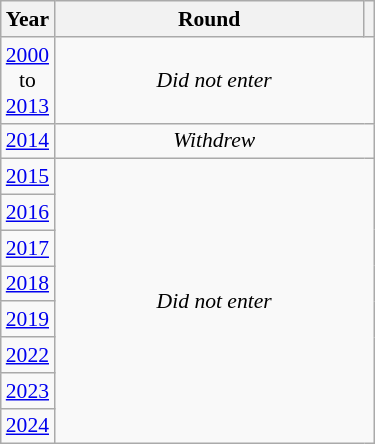<table class="wikitable" style="text-align: center; font-size:90%">
<tr>
<th>Year</th>
<th style="width:200px">Round</th>
<th></th>
</tr>
<tr>
<td><a href='#'>2000</a><br>to<br><a href='#'>2013</a></td>
<td colspan="2"><em>Did not enter</em></td>
</tr>
<tr>
<td><a href='#'>2014</a></td>
<td colspan="2"><em>Withdrew</em></td>
</tr>
<tr>
<td><a href='#'>2015</a></td>
<td colspan="2" rowspan="8"><em>Did not enter</em></td>
</tr>
<tr>
<td><a href='#'>2016</a></td>
</tr>
<tr>
<td><a href='#'>2017</a></td>
</tr>
<tr>
<td><a href='#'>2018</a></td>
</tr>
<tr>
<td><a href='#'>2019</a></td>
</tr>
<tr>
<td><a href='#'>2022</a></td>
</tr>
<tr>
<td><a href='#'>2023</a></td>
</tr>
<tr>
<td><a href='#'>2024</a></td>
</tr>
</table>
